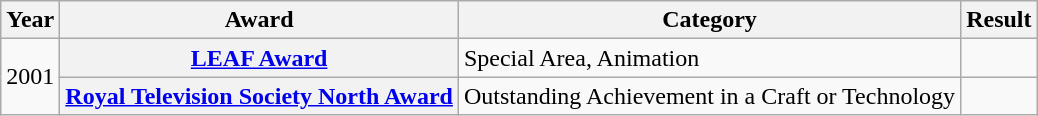<table class="wikitable plainrowheaders">
<tr>
<th scope=col>Year</th>
<th scope=col>Award</th>
<th scope=col>Category</th>
<th scope=col>Result</th>
</tr>
<tr>
<td rowspan=2>2001</td>
<th scope=row><a href='#'>LEAF Award</a></th>
<td>Special Area, Animation</td>
<td></td>
</tr>
<tr>
<th scope=row><a href='#'>Royal Television Society North Award</a></th>
<td>Outstanding Achievement in a Craft or Technology</td>
<td></td>
</tr>
</table>
